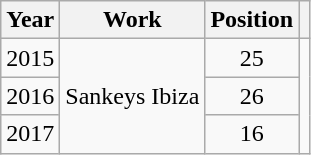<table class="wikitable plainrowheaders" style="text-align:center;">
<tr>
<th>Year</th>
<th>Work</th>
<th>Position</th>
<th></th>
</tr>
<tr>
<td>2015</td>
<td rowspan="3">Sankeys Ibiza</td>
<td>25</td>
<td rowspan="3"></td>
</tr>
<tr>
<td>2016</td>
<td>26</td>
</tr>
<tr>
<td>2017</td>
<td>16</td>
</tr>
</table>
